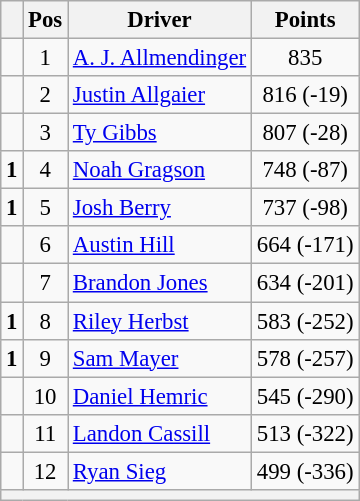<table class="wikitable" style="font-size: 95%;">
<tr>
<th></th>
<th>Pos</th>
<th>Driver</th>
<th>Points</th>
</tr>
<tr>
<td align="left"></td>
<td style="text-align:center;">1</td>
<td><a href='#'>A. J. Allmendinger</a></td>
<td style="text-align:center;">835</td>
</tr>
<tr>
<td align="left"></td>
<td style="text-align:center;">2</td>
<td><a href='#'>Justin Allgaier</a></td>
<td style="text-align:center;">816 (-19)</td>
</tr>
<tr>
<td align="left"></td>
<td style="text-align:center;">3</td>
<td><a href='#'>Ty Gibbs</a></td>
<td style="text-align:center;">807 (-28)</td>
</tr>
<tr>
<td align="left"> <strong>1</strong></td>
<td style="text-align:center;">4</td>
<td><a href='#'>Noah Gragson</a></td>
<td style="text-align:center;">748 (-87)</td>
</tr>
<tr>
<td align="left"> <strong>1</strong></td>
<td style="text-align:center;">5</td>
<td><a href='#'>Josh Berry</a></td>
<td style="text-align:center;">737 (-98)</td>
</tr>
<tr>
<td align="left"></td>
<td style="text-align:center;">6</td>
<td><a href='#'>Austin Hill</a></td>
<td style="text-align:center;">664 (-171)</td>
</tr>
<tr>
<td align="left"></td>
<td style="text-align:center;">7</td>
<td><a href='#'>Brandon Jones</a></td>
<td style="text-align:center;">634 (-201)</td>
</tr>
<tr>
<td align="left"> <strong>1</strong></td>
<td style="text-align:center;">8</td>
<td><a href='#'>Riley Herbst</a></td>
<td style="text-align:center;">583 (-252)</td>
</tr>
<tr>
<td align="left"> <strong>1</strong></td>
<td style="text-align:center;">9</td>
<td><a href='#'>Sam Mayer</a></td>
<td style="text-align:center;">578 (-257)</td>
</tr>
<tr>
<td align="left"></td>
<td style="text-align:center;">10</td>
<td><a href='#'>Daniel Hemric</a></td>
<td style="text-align:center;">545 (-290)</td>
</tr>
<tr>
<td align="left"></td>
<td style="text-align:center;">11</td>
<td><a href='#'>Landon Cassill</a></td>
<td style="text-align:center;">513 (-322)</td>
</tr>
<tr>
<td align="left"></td>
<td style="text-align:center;">12</td>
<td><a href='#'>Ryan Sieg</a></td>
<td style="text-align:center;">499 (-336)</td>
</tr>
<tr class="sortbottom">
<th colspan="9"></th>
</tr>
</table>
